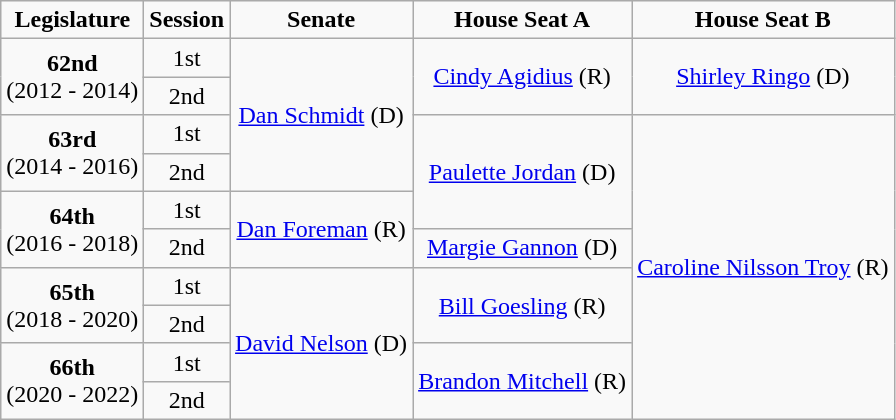<table class=wikitable style="text-align:center">
<tr>
<td><strong>Legislature</strong></td>
<td><strong>Session</strong></td>
<td><strong>Senate</strong></td>
<td><strong>House Seat A</strong></td>
<td><strong>House Seat B</strong></td>
</tr>
<tr>
<td rowspan="2" colspan="1" style="text-align: center;"><strong>62nd</strong> <br> (2012 - 2014)</td>
<td>1st</td>
<td rowspan="4" colspan="1" style="text-align: center;" ><a href='#'>Dan Schmidt</a> (D)</td>
<td rowspan="2" colspan="1" style="text-align: center;" ><a href='#'>Cindy Agidius</a> (R)</td>
<td rowspan="2" colspan="1" style="text-align: center;" ><a href='#'>Shirley Ringo</a> (D)</td>
</tr>
<tr>
<td>2nd</td>
</tr>
<tr>
<td rowspan="2" colspan="1" style="text-align: center;"><strong>63rd</strong> <br> (2014 - 2016)</td>
<td>1st</td>
<td rowspan="3" colspan="1" style="text-align: center;" ><a href='#'>Paulette Jordan</a> (D)</td>
<td rowspan="8" colspan="1" style="text-align: center;" ><a href='#'>Caroline Nilsson Troy</a> (R)</td>
</tr>
<tr>
<td>2nd</td>
</tr>
<tr>
<td rowspan="2" colspan="1" style="text-align: center;"><strong>64th</strong> <br> (2016 - 2018)</td>
<td>1st</td>
<td rowspan="2" colspan="1" style="text-align: center;" ><a href='#'>Dan Foreman</a> (R)</td>
</tr>
<tr>
<td>2nd</td>
<td rowspan="1" colspan="1" style="text-align: center;" ><a href='#'>Margie Gannon</a> (D)</td>
</tr>
<tr>
<td rowspan="2" colspan="1" style="text-align: center;"><strong>65th</strong> <br> (2018 - 2020)</td>
<td>1st</td>
<td rowspan="4" colspan="1" style="text-align: center;" ><a href='#'>David Nelson</a> (D)</td>
<td rowspan="2" colspan="1" style="text-align: center;" ><a href='#'>Bill Goesling</a> (R)</td>
</tr>
<tr>
<td>2nd</td>
</tr>
<tr>
<td rowspan="2" colspan="1" style="text-align: center;"><strong>66th</strong> <br> (2020 - 2022)</td>
<td>1st</td>
<td rowspan="2" colspan="1" style="text-align: center;" ><a href='#'>Brandon Mitchell</a> (R)</td>
</tr>
<tr>
<td>2nd</td>
</tr>
</table>
